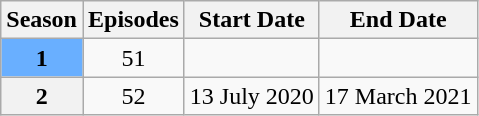<table class="wikitable" style="text-align:center">
<tr>
<th scope="col">Season</th>
<th scope="col">Episodes</th>
<th scope="col">Start Date</th>
<th scope="col">End Date</th>
</tr>
<tr>
<th style="background:#69AFFF; color:#000;">1</th>
<td>51</td>
<td></td>
<td></td>
</tr>
<tr>
<th>2</th>
<td>52</td>
<td>13 July 2020</td>
<td>17 March 2021</td>
</tr>
</table>
